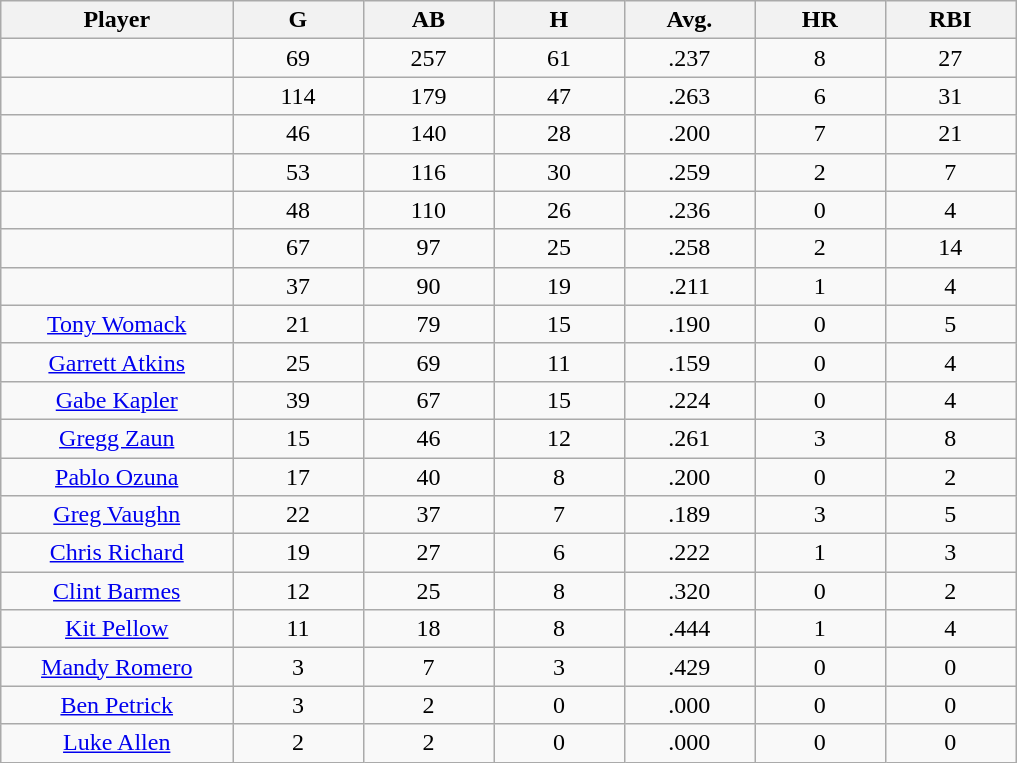<table class="wikitable sortable">
<tr>
<th bgcolor="#DDDDFF" width="16%">Player</th>
<th bgcolor="#DDDDFF" width="9%">G</th>
<th bgcolor="#DDDDFF" width="9%">AB</th>
<th bgcolor="#DDDDFF" width="9%">H</th>
<th bgcolor="#DDDDFF" width="9%">Avg.</th>
<th bgcolor="#DDDDFF" width="9%">HR</th>
<th bgcolor="#DDDDFF" width="9%">RBI</th>
</tr>
<tr align="center">
<td></td>
<td>69</td>
<td>257</td>
<td>61</td>
<td>.237</td>
<td>8</td>
<td>27</td>
</tr>
<tr align="center">
<td></td>
<td>114</td>
<td>179</td>
<td>47</td>
<td>.263</td>
<td>6</td>
<td>31</td>
</tr>
<tr align="center">
<td></td>
<td>46</td>
<td>140</td>
<td>28</td>
<td>.200</td>
<td>7</td>
<td>21</td>
</tr>
<tr align="center">
<td></td>
<td>53</td>
<td>116</td>
<td>30</td>
<td>.259</td>
<td>2</td>
<td>7</td>
</tr>
<tr align="center">
<td></td>
<td>48</td>
<td>110</td>
<td>26</td>
<td>.236</td>
<td>0</td>
<td>4</td>
</tr>
<tr align="center">
<td></td>
<td>67</td>
<td>97</td>
<td>25</td>
<td>.258</td>
<td>2</td>
<td>14</td>
</tr>
<tr align="center">
<td></td>
<td>37</td>
<td>90</td>
<td>19</td>
<td>.211</td>
<td>1</td>
<td>4</td>
</tr>
<tr align="center">
<td><a href='#'>Tony Womack</a></td>
<td>21</td>
<td>79</td>
<td>15</td>
<td>.190</td>
<td>0</td>
<td>5</td>
</tr>
<tr align=center>
<td><a href='#'>Garrett Atkins</a></td>
<td>25</td>
<td>69</td>
<td>11</td>
<td>.159</td>
<td>0</td>
<td>4</td>
</tr>
<tr align=center>
<td><a href='#'>Gabe Kapler</a></td>
<td>39</td>
<td>67</td>
<td>15</td>
<td>.224</td>
<td>0</td>
<td>4</td>
</tr>
<tr align=center>
<td><a href='#'>Gregg Zaun</a></td>
<td>15</td>
<td>46</td>
<td>12</td>
<td>.261</td>
<td>3</td>
<td>8</td>
</tr>
<tr align=center>
<td><a href='#'>Pablo Ozuna</a></td>
<td>17</td>
<td>40</td>
<td>8</td>
<td>.200</td>
<td>0</td>
<td>2</td>
</tr>
<tr align=center>
<td><a href='#'>Greg Vaughn</a></td>
<td>22</td>
<td>37</td>
<td>7</td>
<td>.189</td>
<td>3</td>
<td>5</td>
</tr>
<tr align=center>
<td><a href='#'>Chris Richard</a></td>
<td>19</td>
<td>27</td>
<td>6</td>
<td>.222</td>
<td>1</td>
<td>3</td>
</tr>
<tr align=center>
<td><a href='#'>Clint Barmes</a></td>
<td>12</td>
<td>25</td>
<td>8</td>
<td>.320</td>
<td>0</td>
<td>2</td>
</tr>
<tr align=center>
<td><a href='#'>Kit Pellow</a></td>
<td>11</td>
<td>18</td>
<td>8</td>
<td>.444</td>
<td>1</td>
<td>4</td>
</tr>
<tr align=center>
<td><a href='#'>Mandy Romero</a></td>
<td>3</td>
<td>7</td>
<td>3</td>
<td>.429</td>
<td>0</td>
<td>0</td>
</tr>
<tr align=center>
<td><a href='#'>Ben Petrick</a></td>
<td>3</td>
<td>2</td>
<td>0</td>
<td>.000</td>
<td>0</td>
<td>0</td>
</tr>
<tr align=center>
<td><a href='#'>Luke Allen</a></td>
<td>2</td>
<td>2</td>
<td>0</td>
<td>.000</td>
<td>0</td>
<td>0</td>
</tr>
</table>
